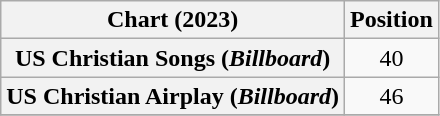<table class="wikitable plainrowheaders" style="text-align:center">
<tr>
<th scope="col">Chart (2023)</th>
<th scope="col">Position</th>
</tr>
<tr>
<th scope="row">US Christian Songs (<em>Billboard</em>)</th>
<td>40</td>
</tr>
<tr>
<th scope="row">US Christian Airplay (<em>Billboard</em>)</th>
<td>46</td>
</tr>
<tr>
</tr>
</table>
